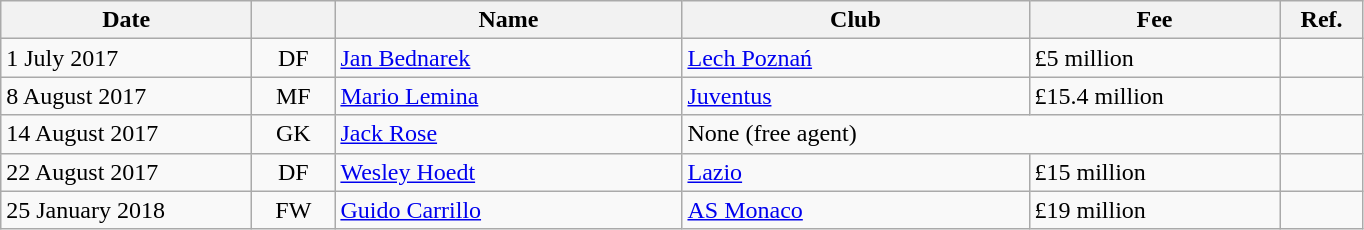<table class="wikitable plainrowheaders">
<tr>
<th scope="col" style="width:10em;">Date</th>
<th scope="col" style="width:3em;"></th>
<th scope="col" style="width:14em;">Name</th>
<th scope="col" style="width:14em;">Club</th>
<th scope="col" style="width:10em;">Fee</th>
<th scope="col" style="width:3em;">Ref.</th>
</tr>
<tr>
<td>1 July 2017</td>
<td align="center">DF</td>
<td> <a href='#'>Jan Bednarek</a></td>
<td> <a href='#'>Lech Poznań</a></td>
<td>£5 million</td>
<td align="center"></td>
</tr>
<tr>
<td>8 August 2017</td>
<td align="center">MF</td>
<td> <a href='#'>Mario Lemina</a></td>
<td> <a href='#'>Juventus</a></td>
<td>£15.4 million</td>
<td align="center"></td>
</tr>
<tr>
<td>14 August 2017</td>
<td align="center">GK</td>
<td> <a href='#'>Jack Rose</a></td>
<td colspan="2">None (free agent)</td>
<td align="center"></td>
</tr>
<tr>
<td>22 August 2017</td>
<td align="center">DF</td>
<td> <a href='#'>Wesley Hoedt</a></td>
<td> <a href='#'>Lazio</a></td>
<td>£15 million</td>
<td align="center"></td>
</tr>
<tr>
<td>25 January 2018</td>
<td align="center">FW</td>
<td> <a href='#'>Guido Carrillo</a></td>
<td> <a href='#'>AS Monaco</a></td>
<td>£19 million</td>
<td align="center"></td>
</tr>
</table>
